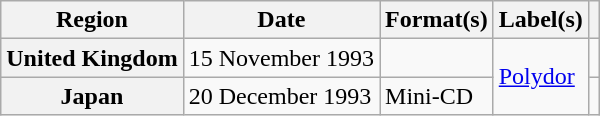<table class="wikitable plainrowheaders">
<tr>
<th scope="col">Region</th>
<th scope="col">Date</th>
<th scope="col">Format(s)</th>
<th scope="col">Label(s)</th>
<th scope="col"></th>
</tr>
<tr>
<th scope="row">United Kingdom</th>
<td>15 November 1993</td>
<td></td>
<td rowspan="2"><a href='#'>Polydor</a></td>
<td></td>
</tr>
<tr>
<th scope="row">Japan</th>
<td>20 December 1993</td>
<td>Mini-CD</td>
<td></td>
</tr>
</table>
